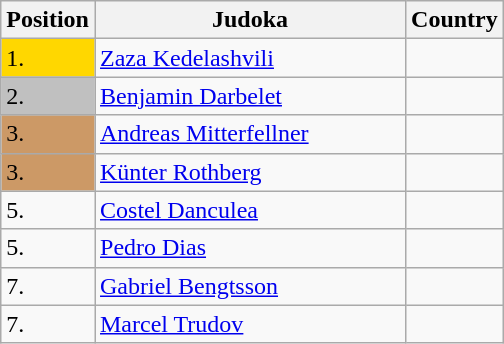<table class=wikitable>
<tr>
<th width=10>Position</th>
<th width=200>Judoka</th>
<th width=10>Country</th>
</tr>
<tr>
<td bgcolor=gold>1.</td>
<td><a href='#'>Zaza Kedelashvili</a></td>
<td></td>
</tr>
<tr>
<td bgcolor="silver">2.</td>
<td><a href='#'>Benjamin Darbelet</a></td>
<td></td>
</tr>
<tr>
<td bgcolor="CC9966">3.</td>
<td><a href='#'>Andreas Mitterfellner</a></td>
<td></td>
</tr>
<tr>
<td bgcolor="CC9966">3.</td>
<td><a href='#'>Künter Rothberg</a></td>
<td></td>
</tr>
<tr>
<td>5.</td>
<td><a href='#'>Costel Danculea</a></td>
<td></td>
</tr>
<tr>
<td>5.</td>
<td><a href='#'>Pedro Dias</a></td>
<td></td>
</tr>
<tr>
<td>7.</td>
<td><a href='#'>Gabriel Bengtsson</a></td>
<td></td>
</tr>
<tr>
<td>7.</td>
<td><a href='#'>Marcel Trudov</a></td>
<td></td>
</tr>
</table>
